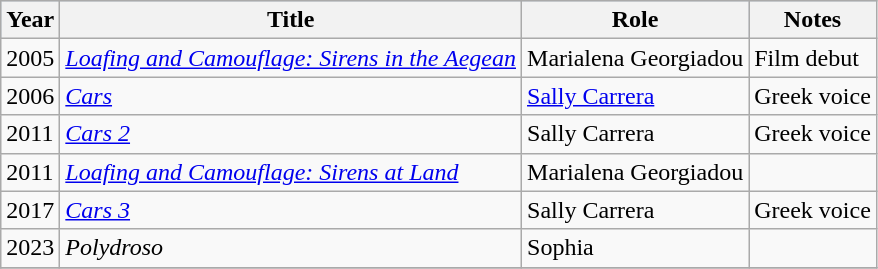<table class="wikitable">
<tr style="background:#b0c4de; text-align:center;">
<th>Year</th>
<th>Title</th>
<th>Role</th>
<th>Notes</th>
</tr>
<tr>
<td>2005</td>
<td><em><a href='#'>Loafing and Camouflage: Sirens in the Aegean</a></em></td>
<td>Marialena Georgiadou</td>
<td>Film debut</td>
</tr>
<tr>
<td>2006</td>
<td><a href='#'><em>Cars</em></a></td>
<td><a href='#'>Sally Carrera</a></td>
<td>Greek voice</td>
</tr>
<tr>
<td>2011</td>
<td><em><a href='#'>Cars 2</a></em></td>
<td>Sally Carrera</td>
<td>Greek voice</td>
</tr>
<tr>
<td>2011</td>
<td><em><a href='#'>Loafing and Camouflage: Sirens at Land</a></em></td>
<td>Marialena Georgiadou</td>
<td></td>
</tr>
<tr>
<td>2017</td>
<td><em><a href='#'>Cars 3</a></em></td>
<td>Sally Carrera</td>
<td>Greek voice</td>
</tr>
<tr>
<td>2023</td>
<td><em>Polydroso</em></td>
<td>Sophia</td>
<td></td>
</tr>
<tr>
</tr>
</table>
